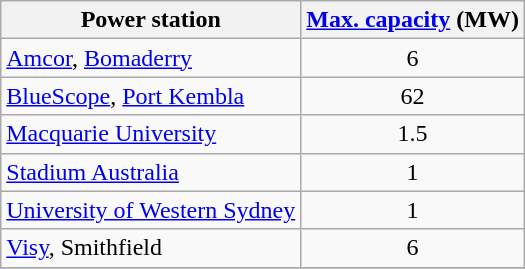<table class="wikitable sortable" style="text-align: center">
<tr>
<th>Power station</th>
<th data-sort-type="number"><a href='#'>Max. capacity</a> (MW)</th>
</tr>
<tr>
<td align="left"><a href='#'>Amcor</a>, <a href='#'>Bomaderry</a></td>
<td>6</td>
</tr>
<tr>
<td align="left"><a href='#'>BlueScope</a>, <a href='#'>Port Kembla</a></td>
<td>62</td>
</tr>
<tr>
<td align="left"><a href='#'>Macquarie University</a></td>
<td>1.5</td>
</tr>
<tr>
<td align="left"><a href='#'>Stadium Australia</a></td>
<td>1</td>
</tr>
<tr>
<td align="left"><a href='#'>University of Western Sydney</a></td>
<td>1</td>
</tr>
<tr>
<td align="left"><a href='#'>Visy</a>, Smithfield</td>
<td>6</td>
</tr>
<tr>
</tr>
</table>
